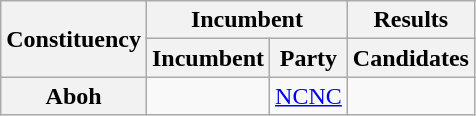<table class="wikitable sortable">
<tr>
<th rowspan="2">Constituency</th>
<th colspan="2">Incumbent</th>
<th>Results</th>
</tr>
<tr valign="bottom">
<th>Incumbent</th>
<th>Party</th>
<th>Candidates</th>
</tr>
<tr>
<th>Aboh</th>
<td></td>
<td><a href='#'>NCNC</a></td>
<td nowrap=""></td>
</tr>
</table>
